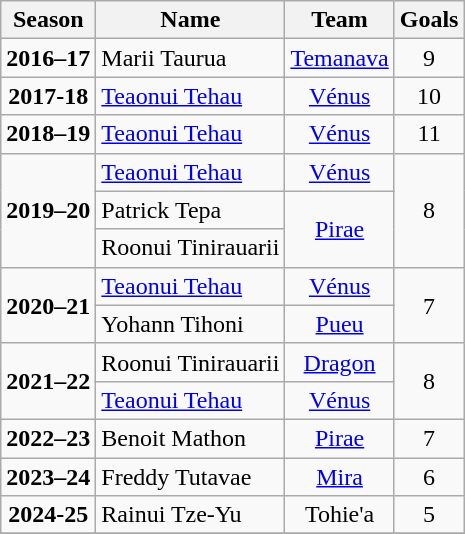<table class="wikitable" style="text-align:center">
<tr>
<th>Season</th>
<th>Name</th>
<th>Team</th>
<th>Goals</th>
</tr>
<tr>
<td><strong>2016–17</strong></td>
<td align=left> Marii Taurua</td>
<td><a href='#'>Temanava</a></td>
<td>9</td>
</tr>
<tr>
<td><strong>2017-18</strong></td>
<td align=left> <a href='#'>Teaonui Tehau</a></td>
<td><a href='#'>Vénus</a></td>
<td>10</td>
</tr>
<tr>
<td><strong>2018–19</strong></td>
<td align=left> <a href='#'>Teaonui Tehau</a></td>
<td><a href='#'>Vénus</a></td>
<td>11</td>
</tr>
<tr>
<td rowspan=3><strong>2019–20</strong></td>
<td align=left> <a href='#'>Teaonui Tehau</a></td>
<td><a href='#'>Vénus</a></td>
<td rowspan=3>8</td>
</tr>
<tr>
<td align=left> Patrick Tepa</td>
<td rowspan=2><a href='#'>Pirae</a></td>
</tr>
<tr>
<td align=left> Roonui Tinirauarii</td>
</tr>
<tr>
<td rowspan=2><strong>2020–21</strong></td>
<td align=left> <a href='#'>Teaonui Tehau</a></td>
<td><a href='#'>Vénus</a></td>
<td rowspan=2>7</td>
</tr>
<tr>
<td align=left> Yohann Tihoni</td>
<td><a href='#'>Pueu</a></td>
</tr>
<tr>
<td rowspan=2><strong>2021–22</strong></td>
<td align=left> Roonui Tinirauarii</td>
<td><a href='#'>Dragon</a></td>
<td rowspan=2>8</td>
</tr>
<tr>
<td align=left> <a href='#'>Teaonui Tehau</a></td>
<td><a href='#'>Vénus</a></td>
</tr>
<tr>
<td><strong>2022–23</strong></td>
<td align=left> Benoit Mathon</td>
<td><a href='#'>Pirae</a></td>
<td>7</td>
</tr>
<tr>
<td><strong>2023–24</strong></td>
<td align=left> Freddy Tutavae</td>
<td><a href='#'>Mira</a></td>
<td>6</td>
</tr>
<tr>
<td><strong>2024-25</strong></td>
<td align=left> Rainui Tze-Yu</td>
<td>Tohie'a</td>
<td>5</td>
</tr>
<tr>
</tr>
</table>
